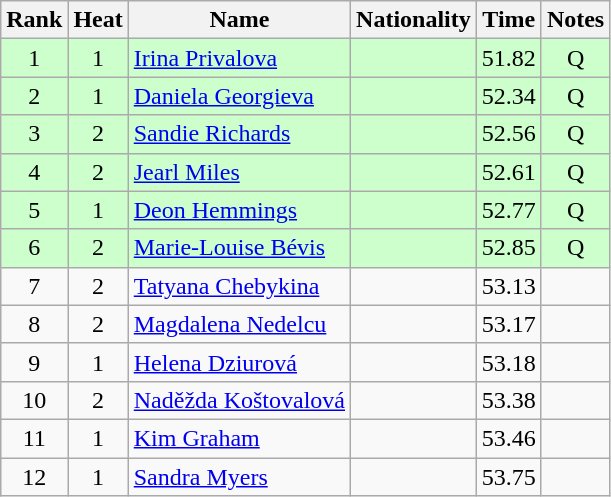<table class="wikitable sortable" style="text-align:center">
<tr>
<th>Rank</th>
<th>Heat</th>
<th>Name</th>
<th>Nationality</th>
<th>Time</th>
<th>Notes</th>
</tr>
<tr bgcolor=ccffcc>
<td>1</td>
<td>1</td>
<td align="left"><a href='#'>Irina Privalova</a></td>
<td align=left></td>
<td>51.82</td>
<td>Q</td>
</tr>
<tr bgcolor=ccffcc>
<td>2</td>
<td>1</td>
<td align="left"><a href='#'>Daniela Georgieva</a></td>
<td align=left></td>
<td>52.34</td>
<td>Q</td>
</tr>
<tr bgcolor=ccffcc>
<td>3</td>
<td>2</td>
<td align="left"><a href='#'>Sandie Richards</a></td>
<td align=left></td>
<td>52.56</td>
<td>Q</td>
</tr>
<tr bgcolor=ccffcc>
<td>4</td>
<td>2</td>
<td align="left"><a href='#'>Jearl Miles</a></td>
<td align=left></td>
<td>52.61</td>
<td>Q</td>
</tr>
<tr bgcolor=ccffcc>
<td>5</td>
<td>1</td>
<td align="left"><a href='#'>Deon Hemmings</a></td>
<td align=left></td>
<td>52.77</td>
<td>Q</td>
</tr>
<tr bgcolor=ccffcc>
<td>6</td>
<td>2</td>
<td align="left"><a href='#'>Marie-Louise Bévis</a></td>
<td align=left></td>
<td>52.85</td>
<td>Q</td>
</tr>
<tr>
<td>7</td>
<td>2</td>
<td align="left"><a href='#'>Tatyana Chebykina</a></td>
<td align=left></td>
<td>53.13</td>
<td></td>
</tr>
<tr>
<td>8</td>
<td>2</td>
<td align="left"><a href='#'>Magdalena Nedelcu</a></td>
<td align=left></td>
<td>53.17</td>
<td></td>
</tr>
<tr>
<td>9</td>
<td>1</td>
<td align="left"><a href='#'>Helena Dziurová</a></td>
<td align=left></td>
<td>53.18</td>
<td></td>
</tr>
<tr>
<td>10</td>
<td>2</td>
<td align="left"><a href='#'>Naděžda Koštovalová</a></td>
<td align=left></td>
<td>53.38</td>
<td></td>
</tr>
<tr>
<td>11</td>
<td>1</td>
<td align="left"><a href='#'>Kim Graham</a></td>
<td align=left></td>
<td>53.46</td>
<td></td>
</tr>
<tr>
<td>12</td>
<td>1</td>
<td align="left"><a href='#'>Sandra Myers</a></td>
<td align=left></td>
<td>53.75</td>
<td></td>
</tr>
</table>
